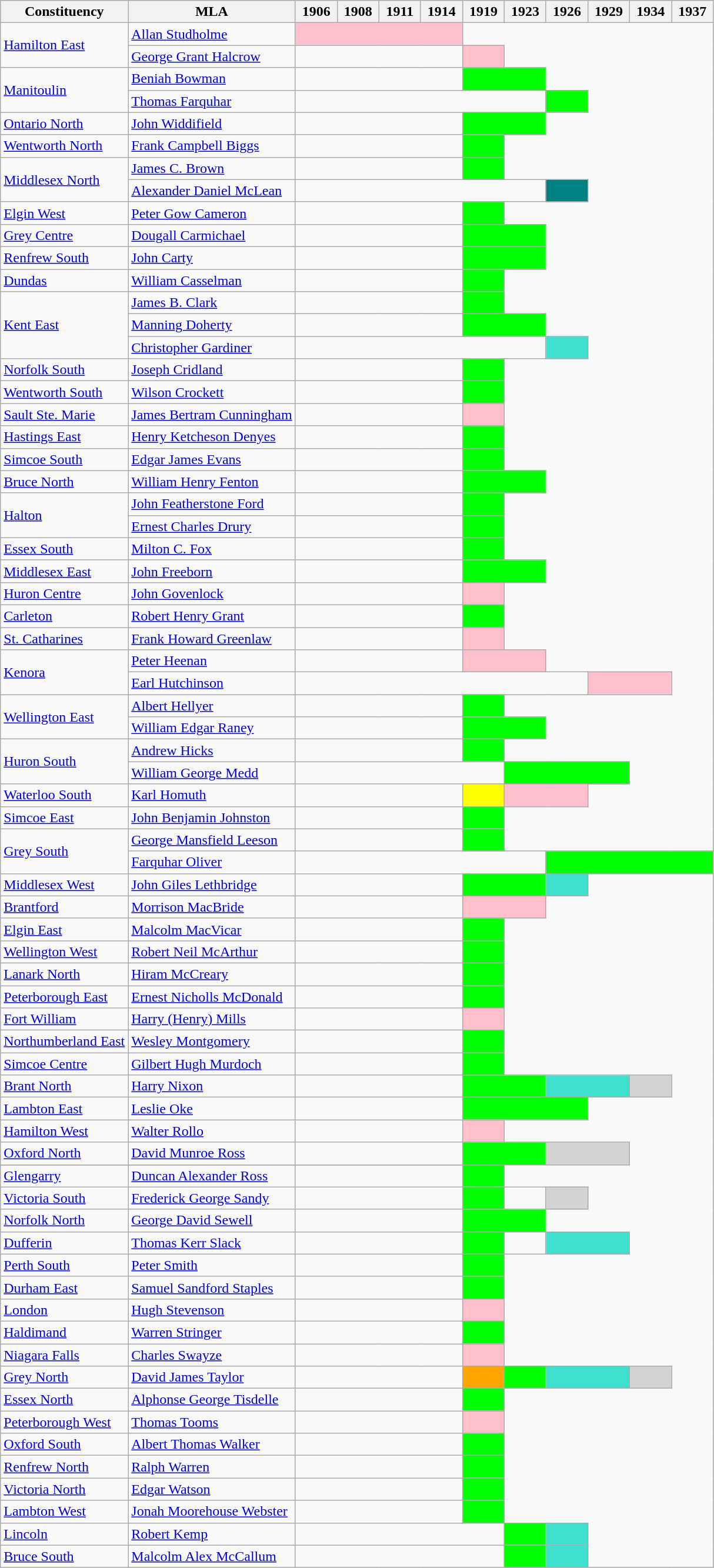<table class="wikitable">
<tr>
<th>Constituency</th>
<th>MLA</th>
<th width = "40">1906</th>
<th width = "40">1908</th>
<th width = "40">1911</th>
<th width = "40">1914</th>
<th width = "40">1919</th>
<th width = "40">1923</th>
<th width = "40">1926</th>
<th width = "40">1929</th>
<th width = "40">1934</th>
<th width = "40">1937</th>
</tr>
<tr>
<td rowspan="2"><a href='#'>Hamilton East</a></td>
<td><a href='#'>Allan Studholme</a></td>
<td style="background:pink;" colspan="4"></td>
</tr>
<tr>
<td><a href='#'>George Grant Halcrow</a></td>
<td colspan="4"></td>
<td style="background:pink;"></td>
</tr>
<tr>
<td rowspan="2"><a href='#'>Manitoulin</a></td>
<td><a href='#'>Beniah Bowman</a></td>
<td colspan="4"></td>
<td style="background:lime;" colspan="2"></td>
</tr>
<tr>
<td><a href='#'>Thomas Farquhar</a></td>
<td colspan="6"></td>
<td style="background:lime;"></td>
</tr>
<tr>
<td><a href='#'>Ontario North</a></td>
<td><a href='#'>John Widdifield</a></td>
<td colspan="4"></td>
<td style="background:lime;" colspan="2"></td>
</tr>
<tr>
<td><a href='#'>Wentworth North</a></td>
<td><a href='#'>Frank Campbell Biggs</a></td>
<td colspan="4"></td>
<td style="background:lime;"></td>
</tr>
<tr>
<td rowspan="2"><a href='#'>Middlesex North</a></td>
<td><a href='#'>James C. Brown</a></td>
<td colspan="4"></td>
<td style="background:lime;"></td>
</tr>
<tr>
<td><a href='#'>Alexander Daniel McLean</a></td>
<td colspan="6"></td>
<td style="background:teal;"></td>
</tr>
<tr>
<td><a href='#'>Elgin West</a></td>
<td><a href='#'>Peter Gow Cameron</a></td>
<td colspan="4"></td>
<td style="background:lime;"></td>
</tr>
<tr>
<td><a href='#'>Grey Centre</a></td>
<td><a href='#'>Dougall Carmichael</a></td>
<td colspan="4"></td>
<td style="background:lime;" colspan="2"></td>
</tr>
<tr>
<td><a href='#'>Renfrew South</a></td>
<td><a href='#'>John Carty</a></td>
<td colspan="4"></td>
<td style="background:lime;" colspan="2"></td>
</tr>
<tr>
<td><a href='#'>Dundas</a></td>
<td><a href='#'>William Casselman</a></td>
<td colspan="4"></td>
<td style="background:lime;"></td>
</tr>
<tr>
<td rowspan="3"><a href='#'>Kent East</a></td>
<td><a href='#'>James B. Clark</a></td>
<td colspan="4"></td>
<td style="background:lime;"></td>
</tr>
<tr>
<td><a href='#'>Manning Doherty</a></td>
<td colspan="4"></td>
<td style="background:lime;" colspan="2"></td>
</tr>
<tr>
<td><a href='#'>Christopher Gardiner</a></td>
<td colspan="6"></td>
<td style="background:turquoise;"></td>
</tr>
<tr>
<td><a href='#'>Norfolk South</a></td>
<td><a href='#'>Joseph Cridland</a></td>
<td colspan="4"></td>
<td style="background:lime;"></td>
</tr>
<tr>
<td><a href='#'>Wentworth South</a></td>
<td><a href='#'>Wilson Crockett</a></td>
<td colspan="4"></td>
<td style="background:lime;"></td>
</tr>
<tr>
<td><a href='#'>Sault Ste. Marie</a></td>
<td><a href='#'>James Bertram Cunningham</a></td>
<td colspan="4"></td>
<td style="background:pink;"></td>
</tr>
<tr>
<td><a href='#'>Hastings East</a></td>
<td><a href='#'>Henry Ketcheson Denyes</a></td>
<td colspan="4"></td>
<td style="background:lime;"></td>
</tr>
<tr>
<td><a href='#'>Simcoe South</a></td>
<td><a href='#'>Edgar James Evans</a></td>
<td colspan="4"></td>
<td style="background:lime;"></td>
</tr>
<tr>
<td><a href='#'>Bruce North</a></td>
<td><a href='#'>William Henry Fenton</a></td>
<td colspan="4"></td>
<td style="background:lime;" colspan="2"></td>
</tr>
<tr>
<td rowspan="2"><a href='#'>Halton</a></td>
<td><a href='#'>John Featherstone Ford</a></td>
<td colspan="4"></td>
<td style="background:lime;"></td>
</tr>
<tr>
<td><a href='#'>Ernest Charles Drury</a></td>
<td colspan="4"></td>
<td style="background:lime;"></td>
</tr>
<tr>
<td><a href='#'>Essex South</a></td>
<td><a href='#'>Milton C. Fox</a></td>
<td colspan="4"></td>
<td style="background:lime;"></td>
</tr>
<tr>
<td><a href='#'>Middlesex East</a></td>
<td><a href='#'>John Freeborn</a></td>
<td colspan="4"></td>
<td style="background:lime;" colspan="2"></td>
</tr>
<tr>
<td><a href='#'>Huron Centre</a></td>
<td><a href='#'>John Govenlock</a></td>
<td colspan="4"></td>
<td style="background:pink;"></td>
</tr>
<tr>
<td><a href='#'>Carleton</a></td>
<td><a href='#'>Robert Henry Grant</a></td>
<td colspan="4"></td>
<td style="background:lime;"></td>
</tr>
<tr>
<td><a href='#'>St. Catharines</a></td>
<td><a href='#'>Frank Howard Greenlaw</a></td>
<td colspan="4"></td>
<td style="background:pink;"></td>
</tr>
<tr>
<td rowspan="2"><a href='#'>Kenora</a></td>
<td><a href='#'>Peter Heenan</a></td>
<td colspan="4"></td>
<td style="background:pink;" colspan="2"></td>
</tr>
<tr>
<td><a href='#'>Earl Hutchinson</a></td>
<td colspan="7"></td>
<td style="background:pink;" colspan="2"></td>
</tr>
<tr>
<td rowspan="2"><a href='#'>Wellington East</a></td>
<td><a href='#'>Albert Hellyer</a></td>
<td colspan="4"></td>
<td style="background:lime;"></td>
</tr>
<tr>
<td><a href='#'>William Edgar Raney</a></td>
<td colspan="4"></td>
<td style="background:lime;" colspan="2"></td>
</tr>
<tr>
<td rowspan="2"><a href='#'>Huron South</a></td>
<td><a href='#'>Andrew Hicks</a></td>
<td colspan="4"></td>
<td style="background:lime;"></td>
</tr>
<tr>
<td><a href='#'>William George Medd</a></td>
<td colspan="5"></td>
<td style="background:lime;" colspan="3"></td>
</tr>
<tr>
<td><a href='#'>Waterloo South</a></td>
<td><a href='#'>Karl Homuth</a></td>
<td colspan="4"></td>
<td style="background:yellow;"></td>
<td style="background:pink;" colspan="2"></td>
</tr>
<tr>
<td><a href='#'>Simcoe East</a></td>
<td><a href='#'>John Benjamin Johnston</a></td>
<td colspan="4"></td>
<td style="background:lime;"></td>
</tr>
<tr>
<td rowspan="2"><a href='#'>Grey South</a></td>
<td><a href='#'>George Mansfield Leeson</a></td>
<td colspan="4"></td>
<td style="background:lime;"></td>
</tr>
<tr>
<td><a href='#'>Farquhar Oliver</a></td>
<td colspan="6"></td>
<td style="background:lime;" colspan="4"></td>
</tr>
<tr>
<td><a href='#'>Middlesex West</a></td>
<td><a href='#'>John Giles Lethbridge</a></td>
<td colspan="4"></td>
<td style="background:lime;" colspan="2"></td>
<td style="background:turquoise;"></td>
</tr>
<tr>
<td><a href='#'>Brantford</a></td>
<td><a href='#'>Morrison MacBride</a></td>
<td colspan="4"></td>
<td style="background:pink;" colspan="2"></td>
</tr>
<tr>
<td><a href='#'>Elgin East</a></td>
<td><a href='#'>Malcolm MacVicar</a></td>
<td colspan="4"></td>
<td style="background:lime;"></td>
</tr>
<tr>
<td><a href='#'>Wellington West</a></td>
<td><a href='#'>Robert Neil McArthur</a></td>
<td colspan="4"></td>
<td style="background:lime;"></td>
</tr>
<tr>
<td><a href='#'>Lanark North</a></td>
<td><a href='#'>Hiram McCreary</a></td>
<td colspan="4"></td>
<td style="background:lime;"></td>
</tr>
<tr>
<td><a href='#'>Peterborough East</a></td>
<td><a href='#'>Ernest Nicholls McDonald</a></td>
<td colspan="4"></td>
<td style="background:lime;"></td>
</tr>
<tr>
<td><a href='#'>Fort William</a></td>
<td><a href='#'>Harry (Henry) Mills</a></td>
<td colspan="4"></td>
<td style="background:pink;"></td>
</tr>
<tr>
<td><a href='#'>Northumberland East</a></td>
<td><a href='#'>Wesley Montgomery</a></td>
<td colspan="4"></td>
<td style="background:lime;"></td>
</tr>
<tr>
<td><a href='#'>Simcoe Centre</a></td>
<td><a href='#'>Gilbert Hugh Murdoch</a></td>
<td colspan="4"></td>
<td style="background:lime;"></td>
</tr>
<tr>
<td><a href='#'>Brant North</a></td>
<td><a href='#'>Harry Nixon</a></td>
<td colspan="4"></td>
<td style="background:lime;" colspan="2"></td>
<td style="background:turquoise;" colspan="2"></td>
<td style="background:lightgray;"></td>
</tr>
<tr>
<td><a href='#'>Lambton East</a></td>
<td><a href='#'>Leslie Oke</a></td>
<td colspan="4"></td>
<td style="background:lime;" colspan="3"></td>
</tr>
<tr>
<td><a href='#'>Hamilton West</a></td>
<td><a href='#'>Walter Rollo</a></td>
<td colspan="4"></td>
<td style="background:pink;"></td>
</tr>
<tr>
<td><a href='#'>Oxford North</a></td>
<td><a href='#'>David Munroe Ross</a></td>
<td colspan="4"></td>
<td style="background:lime;" colspan="2"></td>
<td style="background:lightgray;" colspan="2"></td>
</tr>
<tr>
</tr>
<tr>
<td><a href='#'>Glengarry</a></td>
<td><a href='#'>Duncan Alexander Ross</a></td>
<td colspan="4"></td>
<td style="background:lime;"></td>
</tr>
<tr>
<td><a href='#'>Victoria South</a></td>
<td><a href='#'>Frederick George Sandy</a></td>
<td colspan="4"></td>
<td style="background:lime;"></td>
<td></td>
<td style="background:lightgray;"></td>
</tr>
<tr>
<td><a href='#'>Norfolk North</a></td>
<td><a href='#'>George David Sewell</a></td>
<td colspan="4"></td>
<td style="background:lime;" colspan="2"></td>
</tr>
<tr>
<td><a href='#'>Dufferin</a></td>
<td><a href='#'>Thomas Kerr Slack</a></td>
<td colspan="4"></td>
<td style="background:lime;"></td>
<td></td>
<td style="background:turquoise;" colspan="2"></td>
</tr>
<tr>
<td><a href='#'>Perth South</a></td>
<td><a href='#'>Peter Smith</a></td>
<td colspan="4"></td>
<td style="background:lime;"></td>
</tr>
<tr>
<td><a href='#'>Durham East</a></td>
<td><a href='#'>Samuel Sandford Staples</a></td>
<td colspan="4"></td>
<td style="background:lime;"></td>
</tr>
<tr>
<td><a href='#'>London</a></td>
<td><a href='#'>Hugh Stevenson</a></td>
<td colspan="4"></td>
<td style="background:pink;"></td>
</tr>
<tr>
<td><a href='#'>Haldimand</a></td>
<td><a href='#'>Warren Stringer</a></td>
<td colspan="4"></td>
<td style="background:lime;"></td>
</tr>
<tr>
<td><a href='#'>Niagara Falls</a></td>
<td><a href='#'>Charles Swayze</a></td>
<td colspan="4"></td>
<td style="background:pink;"></td>
</tr>
<tr>
<td><a href='#'>Grey North</a></td>
<td><a href='#'>David James Taylor</a></td>
<td colspan="4"></td>
<td style="background:orange;"></td>
<td style="background:lime;"></td>
<td style="background:turquoise;" colspan="2"></td>
<td style="background:lightgray;"></td>
</tr>
<tr>
<td><a href='#'>Essex North</a></td>
<td><a href='#'>Alphonse George Tisdelle</a></td>
<td colspan="4"></td>
<td style="background:lime;"></td>
</tr>
<tr>
<td><a href='#'>Peterborough West</a></td>
<td><a href='#'>Thomas Tooms</a></td>
<td colspan="4"></td>
<td style="background:pink;"></td>
</tr>
<tr>
<td><a href='#'>Oxford South</a></td>
<td><a href='#'>Albert Thomas Walker</a></td>
<td colspan="4"></td>
<td style="background:lime;"></td>
</tr>
<tr>
<td><a href='#'>Renfrew North</a></td>
<td><a href='#'>Ralph Warren</a></td>
<td colspan="4"></td>
<td style="background:lime;"></td>
</tr>
<tr>
<td><a href='#'>Victoria North</a></td>
<td><a href='#'>Edgar Watson</a></td>
<td colspan="4"></td>
<td style="background:lime;"></td>
</tr>
<tr>
<td><a href='#'>Lambton West</a></td>
<td><a href='#'>Jonah Moorehouse Webster</a></td>
<td colspan="4"></td>
<td style="background:lime;"></td>
</tr>
<tr>
<td><a href='#'>Lincoln</a></td>
<td><a href='#'>Robert Kemp</a></td>
<td colspan="5"></td>
<td style="background:lime;"></td>
<td style="background:turquoise;"></td>
</tr>
<tr>
<td><a href='#'>Bruce South</a></td>
<td><a href='#'>Malcolm Alex McCallum</a></td>
<td colspan="5"></td>
<td style="background:lime;"></td>
<td style="background:turquoise;"></td>
</tr>
</table>
